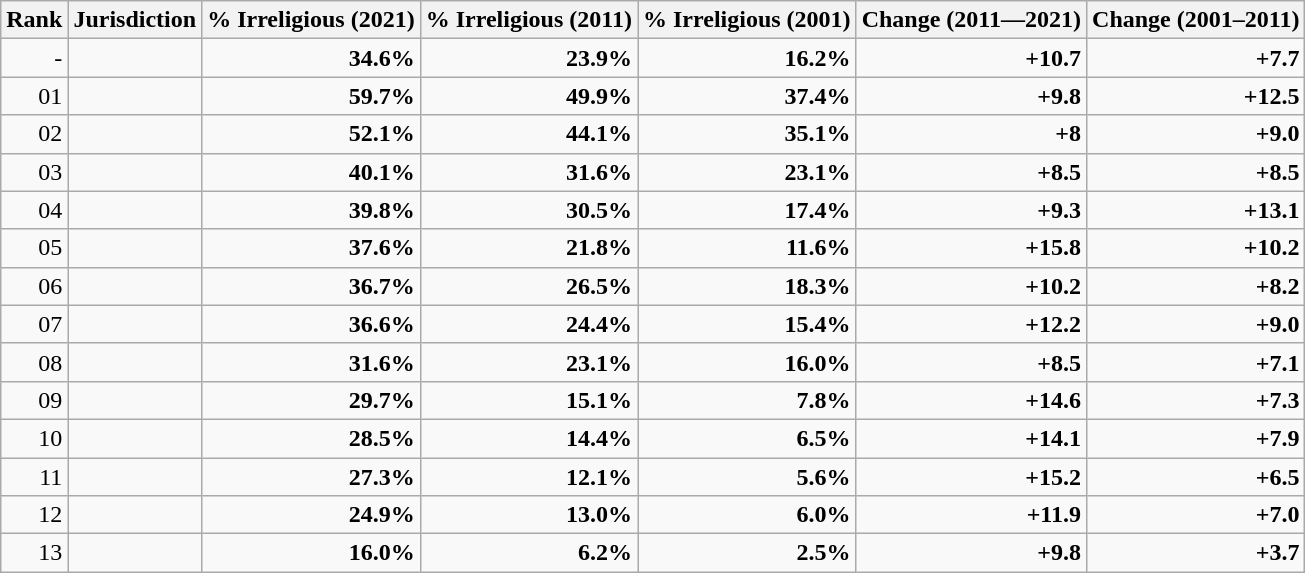<table class="wikitable sortable" style="text-align:right; margin-left:10px">
<tr>
<th>Rank</th>
<th style="text-align:center;">Jurisdiction</th>
<th>% Irreligious (2021)</th>
<th>% Irreligious (2011)</th>
<th>% Irreligious (2001)</th>
<th>Change  (2011—2021)</th>
<th>Change (2001–2011)</th>
</tr>
<tr>
<td>-</td>
<td align=left></td>
<td><strong>34.6%</strong></td>
<td><strong>23.9%</strong></td>
<td><strong>16.2%</strong></td>
<td><strong>+10.7</strong></td>
<td><strong>+7.7</strong></td>
</tr>
<tr>
<td>01</td>
<td align=left></td>
<td><strong>59.7%</strong></td>
<td><strong>49.9%</strong></td>
<td><strong>37.4%</strong></td>
<td><strong>+9.8</strong></td>
<td><strong>+12.5</strong></td>
</tr>
<tr>
<td>02</td>
<td align=left></td>
<td><strong>52.1%</strong></td>
<td><strong>44.1%</strong></td>
<td><strong>35.1%</strong></td>
<td><strong>+8</strong></td>
<td><strong>+9.0</strong></td>
</tr>
<tr>
<td>03</td>
<td align=left></td>
<td><strong>40.1%</strong></td>
<td><strong>31.6%</strong></td>
<td><strong>23.1%</strong></td>
<td><strong>+8.5</strong></td>
<td><strong>+8.5</strong></td>
</tr>
<tr>
<td>04</td>
<td align=left></td>
<td><strong>39.8%</strong></td>
<td><strong>30.5%</strong></td>
<td><strong>17.4%</strong></td>
<td><strong>+9.3</strong></td>
<td><strong>+13.1</strong></td>
</tr>
<tr>
<td>05</td>
<td align="left"></td>
<td><strong>37.6%</strong></td>
<td><strong>21.8%</strong></td>
<td><strong>11.6%</strong></td>
<td><strong>+15.8</strong></td>
<td><strong>+10.2</strong></td>
</tr>
<tr>
<td>06</td>
<td align="left"></td>
<td><strong>36.7%</strong></td>
<td><strong>26.5%</strong></td>
<td><strong>18.3%</strong></td>
<td><strong>+10.2</strong></td>
<td><strong>+8.2</strong></td>
</tr>
<tr>
<td>07</td>
<td align="left"></td>
<td><strong>36.6%</strong></td>
<td><strong>24.4%</strong></td>
<td><strong>15.4%</strong></td>
<td><strong>+12.2</strong></td>
<td><strong>+9.0</strong></td>
</tr>
<tr>
<td>08</td>
<td align="left"></td>
<td><strong>31.6%</strong></td>
<td><strong>23.1%</strong></td>
<td><strong>16.0%</strong></td>
<td><strong>+8.5</strong></td>
<td><strong>+7.1</strong></td>
</tr>
<tr>
<td>09</td>
<td align=left></td>
<td><strong>29.7%</strong></td>
<td><strong>15.1%</strong></td>
<td><strong>7.8%</strong></td>
<td><strong>+14.6</strong></td>
<td><strong>+7.3</strong></td>
</tr>
<tr>
<td>10</td>
<td align=left></td>
<td><strong>28.5%</strong></td>
<td><strong>14.4%</strong></td>
<td><strong>6.5%</strong></td>
<td><strong>+14.1</strong></td>
<td><strong>+7.9</strong></td>
</tr>
<tr>
<td>11</td>
<td align="left"></td>
<td><strong>27.3%</strong></td>
<td><strong>12.1%</strong></td>
<td><strong>5.6%</strong></td>
<td><strong>+15.2</strong></td>
<td><strong>+6.5</strong></td>
</tr>
<tr>
<td>12</td>
<td align="left"></td>
<td><strong>24.9%</strong></td>
<td><strong>13.0%</strong></td>
<td><strong>6.0%</strong></td>
<td><strong>+11.9</strong></td>
<td><strong>+7.0</strong></td>
</tr>
<tr>
<td>13</td>
<td align=left></td>
<td><strong>16.0%</strong></td>
<td><strong>6.2%</strong></td>
<td><strong>2.5%</strong></td>
<td><strong>+9.8</strong></td>
<td><strong>+3.7</strong></td>
</tr>
</table>
